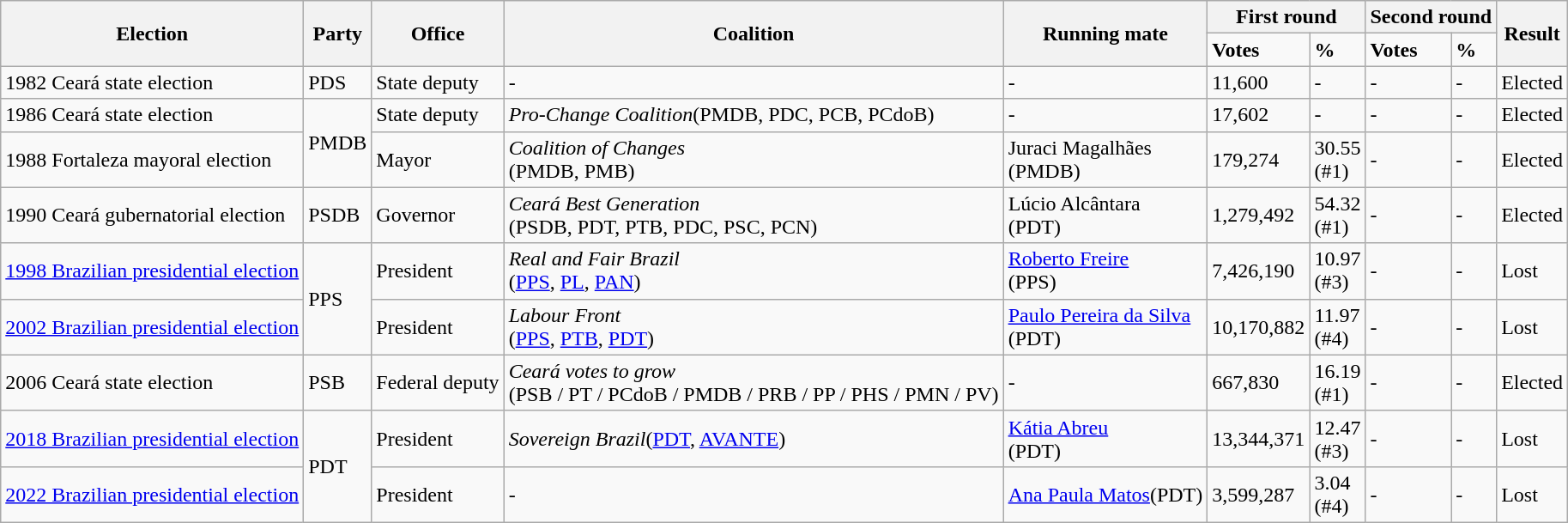<table class="wikitable">
<tr>
<th rowspan="2">Election</th>
<th rowspan="2">Party</th>
<th rowspan="2">Office</th>
<th rowspan="2">Coalition</th>
<th rowspan="2">Running mate</th>
<th colspan="2">First round</th>
<th colspan="2">Second round</th>
<th rowspan="2">Result</th>
</tr>
<tr>
<td><strong>Votes</strong></td>
<td><strong>%</strong></td>
<td><strong>Votes</strong></td>
<td><strong>%</strong></td>
</tr>
<tr>
<td>1982 Ceará state election</td>
<td>PDS</td>
<td>State deputy</td>
<td>-</td>
<td>-</td>
<td>11,600</td>
<td>-</td>
<td>-</td>
<td>-</td>
<td>Elected</td>
</tr>
<tr>
<td>1986 Ceará state election</td>
<td rowspan="2">PMDB</td>
<td>State deputy</td>
<td><em>Pro-Change Coalition</em>(PMDB, PDC, PCB, PCdoB)</td>
<td>-</td>
<td>17,602</td>
<td>-</td>
<td>-</td>
<td>-</td>
<td>Elected</td>
</tr>
<tr>
<td>1988 Fortaleza mayoral election</td>
<td>Mayor</td>
<td><em>Coalition of Changes</em><br>(PMDB, PMB)</td>
<td>Juraci Magalhães<br>(PMDB)</td>
<td>179,274</td>
<td>30.55<br>(#1)</td>
<td>-</td>
<td>-</td>
<td>Elected</td>
</tr>
<tr>
<td>1990 Ceará gubernatorial election</td>
<td>PSDB</td>
<td>Governor</td>
<td><em>Ceará Best Generation</em><br>(PSDB, PDT, PTB, PDC, PSC, PCN)</td>
<td>Lúcio Alcântara<br>(PDT)</td>
<td>1,279,492</td>
<td>54.32<br>(#1)</td>
<td>-</td>
<td>-</td>
<td>Elected</td>
</tr>
<tr>
<td><a href='#'>1998 Brazilian presidential election</a></td>
<td rowspan="2">PPS</td>
<td>President</td>
<td><em>Real and Fair Brazil</em><br>(<a href='#'>PPS</a>, <a href='#'>PL</a>, <a href='#'>PAN</a>)</td>
<td><a href='#'>Roberto Freire</a><br>(PPS)</td>
<td>7,426,190</td>
<td>10.97<br>(#3)</td>
<td>-</td>
<td>-</td>
<td>Lost</td>
</tr>
<tr>
<td><a href='#'>2002 Brazilian presidential election</a></td>
<td>President</td>
<td><em>Labour Front</em><br>(<a href='#'>PPS</a>, <a href='#'>PTB</a>, <a href='#'>PDT</a>)</td>
<td><a href='#'>Paulo Pereira da Silva</a><br>(PDT)</td>
<td>10,170,882</td>
<td>11.97<br>(#4)</td>
<td>-</td>
<td>-</td>
<td>Lost</td>
</tr>
<tr>
<td>2006 Ceará state election</td>
<td>PSB</td>
<td>Federal deputy</td>
<td><em>Ceará votes to grow</em><br>(PSB / PT / PCdoB / PMDB / PRB / PP / PHS / PMN / PV)</td>
<td>-</td>
<td>667,830</td>
<td>16.19<br>(#1)</td>
<td>-</td>
<td>-</td>
<td>Elected</td>
</tr>
<tr>
<td><a href='#'>2018 Brazilian presidential election</a></td>
<td rowspan="2">PDT</td>
<td>President</td>
<td><em>Sovereign Brazil</em>(<a href='#'>PDT</a>, <a href='#'>AVANTE</a>)</td>
<td><a href='#'>Kátia Abreu</a><br>(PDT)</td>
<td>13,344,371</td>
<td>12.47<br>(#3)</td>
<td>-</td>
<td>-</td>
<td>Lost</td>
</tr>
<tr>
<td><a href='#'>2022 Brazilian presidential election</a></td>
<td>President</td>
<td>-</td>
<td><a href='#'>Ana Paula Matos</a>(PDT)</td>
<td>3,599,287</td>
<td>3.04<br>(#4)</td>
<td>-</td>
<td>-</td>
<td>Lost</td>
</tr>
</table>
